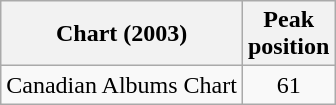<table class="wikitable">
<tr>
<th>Chart (2003)</th>
<th>Peak<br>position</th>
</tr>
<tr>
<td>Canadian Albums Chart</td>
<td align="center">61</td>
</tr>
</table>
